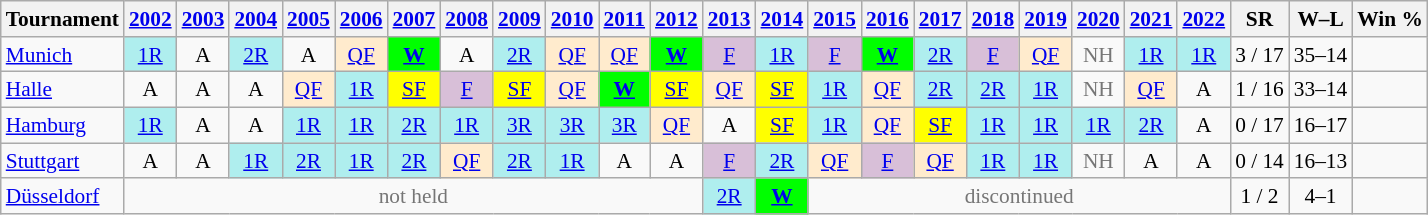<table class="wikitable nowrap" style=text-align:center;font-size:89%>
<tr>
<th>Tournament</th>
<th><a href='#'>2002</a></th>
<th><a href='#'>2003</a></th>
<th><a href='#'>2004</a></th>
<th><a href='#'>2005</a></th>
<th><a href='#'>2006</a></th>
<th><a href='#'>2007</a></th>
<th><a href='#'>2008</a></th>
<th><a href='#'>2009</a></th>
<th><a href='#'>2010</a></th>
<th><a href='#'>2011</a></th>
<th><a href='#'>2012</a></th>
<th><a href='#'>2013</a></th>
<th><a href='#'>2014</a></th>
<th><a href='#'>2015</a></th>
<th><a href='#'>2016</a></th>
<th><a href='#'>2017</a></th>
<th><a href='#'>2018</a></th>
<th><a href='#'>2019</a></th>
<th><a href='#'>2020</a></th>
<th><a href='#'>2021</a></th>
<th><a href='#'>2022</a></th>
<th>SR</th>
<th>W–L</th>
<th>Win %</th>
</tr>
<tr>
<td align=left><a href='#'>Munich</a></td>
<td bgcolor=afeeee><a href='#'>1R</a></td>
<td>A</td>
<td bgcolor=afeeee><a href='#'>2R</a></td>
<td>A</td>
<td bgcolor=blanchedalmond><a href='#'>QF</a></td>
<td bgcolor=lime><a href='#'><strong>W</strong></a></td>
<td>A</td>
<td bgcolor=afeeee><a href='#'>2R</a></td>
<td bgcolor=ffebcd><a href='#'>QF</a></td>
<td bgcolor=ffebcd><a href='#'>QF</a></td>
<td bgcolor=lime><a href='#'><strong>W</strong></a></td>
<td bgcolor=thistle><a href='#'>F</a></td>
<td bgcolor=afeeee><a href='#'>1R</a></td>
<td bgcolor=thistle><a href='#'>F</a></td>
<td bgcolor=lime><a href='#'><strong>W</strong></a></td>
<td bgcolor=afeeee><a href='#'>2R</a></td>
<td bgcolor=thistle><a href='#'>F</a></td>
<td bgcolor=ffebcd><a href='#'>QF</a></td>
<td style="color:#767676">NH</td>
<td bgcolor=afeeee><a href='#'>1R</a></td>
<td bgcolor=afeeee><a href='#'>1R</a></td>
<td>3 / 17</td>
<td>35–14</td>
<td></td>
</tr>
<tr>
<td align=left><a href='#'>Halle</a></td>
<td>A</td>
<td>A</td>
<td>A</td>
<td bgcolor=ffebcd><a href='#'>QF</a></td>
<td bgcolor=afeeee><a href='#'>1R</a></td>
<td bgcolor=yellow><a href='#'>SF</a></td>
<td bgcolor=thistle><a href='#'>F</a></td>
<td bgcolor=yellow><a href='#'>SF</a></td>
<td bgcolor=ffebcd><a href='#'>QF</a></td>
<td bgcolor=lime><a href='#'><strong>W</strong></a></td>
<td bgcolor=yellow><a href='#'>SF</a></td>
<td bgcolor=ffebcd><a href='#'>QF</a></td>
<td bgcolor=yellow><a href='#'>SF</a></td>
<td bgcolor=afeeee><a href='#'>1R</a></td>
<td bgcolor=ffebcd><a href='#'>QF</a></td>
<td bgcolor=afeeee><a href='#'>2R</a></td>
<td bgcolor=afeeee><a href='#'>2R</a></td>
<td bgcolor=afeeee><a href='#'>1R</a></td>
<td style="color:#767676">NH</td>
<td bgcolor=ffebcd><a href='#'>QF</a></td>
<td>A</td>
<td>1 / 16</td>
<td>33–14</td>
<td></td>
</tr>
<tr>
<td align=left><a href='#'>Hamburg</a></td>
<td bgcolor=afeeee><a href='#'>1R</a></td>
<td>A</td>
<td>A</td>
<td bgcolor=afeeee><a href='#'>1R</a></td>
<td bgcolor=afeeee><a href='#'>1R</a></td>
<td bgcolor=afeeee><a href='#'>2R</a></td>
<td bgcolor=afeeee><a href='#'>1R</a></td>
<td bgcolor=afeeee><a href='#'>3R</a></td>
<td bgcolor=afeeee><a href='#'>3R</a></td>
<td bgcolor=afeeee><a href='#'>3R</a></td>
<td bgcolor=ffebcd><a href='#'>QF</a></td>
<td>A</td>
<td bgcolor=yellow><a href='#'>SF</a></td>
<td bgcolor=afeeee><a href='#'>1R</a></td>
<td bgcolor=ffebcd><a href='#'>QF</a></td>
<td bgcolor=yellow><a href='#'>SF</a></td>
<td bgcolor=afeeee><a href='#'>1R</a></td>
<td bgcolor=afeeee><a href='#'>1R</a></td>
<td bgcolor=afeeee><a href='#'>1R</a></td>
<td bgcolor=afeeee><a href='#'>2R</a></td>
<td>A</td>
<td>0 / 17</td>
<td>16–17</td>
<td></td>
</tr>
<tr>
<td align=left><a href='#'>Stuttgart</a></td>
<td>A</td>
<td>A</td>
<td bgcolor=afeeee><a href='#'>1R</a></td>
<td bgcolor=afeeee><a href='#'>2R</a></td>
<td bgcolor=afeeee><a href='#'>1R</a></td>
<td bgcolor=afeeee><a href='#'>2R</a></td>
<td bgcolor=ffebcd><a href='#'>QF</a></td>
<td bgcolor=afeeee><a href='#'>2R</a></td>
<td bgcolor=afeeee><a href='#'>1R</a></td>
<td>A</td>
<td>A</td>
<td bgcolor=thistle><a href='#'>F</a></td>
<td bgcolor=afeeee><a href='#'>2R</a></td>
<td bgcolor=ffebcd><a href='#'>QF</a></td>
<td bgcolor=thistle><a href='#'>F</a></td>
<td bgcolor=ffebcd><a href='#'>QF</a></td>
<td bgcolor=afeeee><a href='#'>1R</a></td>
<td bgcolor=afeeee><a href='#'>1R</a></td>
<td style="color:#767676">NH</td>
<td>A</td>
<td>A</td>
<td>0 / 14</td>
<td>16–13</td>
<td></td>
</tr>
<tr>
<td align=left><a href='#'>Düsseldorf</a></td>
<td colspan=11 style=color:#767676>not held</td>
<td bgcolor=afeeee><a href='#'>2R</a></td>
<td bgcolor=lime><a href='#'><strong>W</strong></a></td>
<td style="color:#767676" colspan="8">discontinued</td>
<td>1 / 2</td>
<td>4–1</td>
<td></td>
</tr>
</table>
